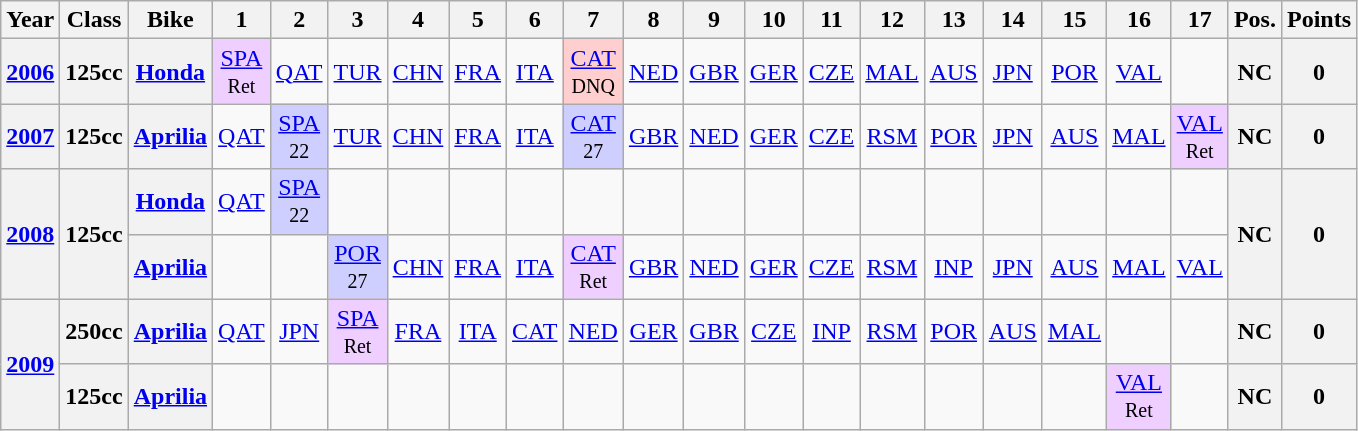<table class="wikitable" style="text-align:center">
<tr>
<th>Year</th>
<th>Class</th>
<th>Bike</th>
<th>1</th>
<th>2</th>
<th>3</th>
<th>4</th>
<th>5</th>
<th>6</th>
<th>7</th>
<th>8</th>
<th>9</th>
<th>10</th>
<th>11</th>
<th>12</th>
<th>13</th>
<th>14</th>
<th>15</th>
<th>16</th>
<th>17</th>
<th>Pos.</th>
<th>Points</th>
</tr>
<tr>
<th><a href='#'>2006</a></th>
<th>125cc</th>
<th><a href='#'>Honda</a></th>
<td style="background:#efcfff;"><a href='#'>SPA</a><br><small>Ret</small></td>
<td><a href='#'>QAT</a></td>
<td><a href='#'>TUR</a></td>
<td><a href='#'>CHN</a></td>
<td><a href='#'>FRA</a></td>
<td><a href='#'>ITA</a></td>
<td style="background:#ffcfcf;"><a href='#'>CAT</a><br><small>DNQ</small></td>
<td><a href='#'>NED</a></td>
<td><a href='#'>GBR</a></td>
<td><a href='#'>GER</a></td>
<td><a href='#'>CZE</a></td>
<td><a href='#'>MAL</a></td>
<td><a href='#'>AUS</a></td>
<td><a href='#'>JPN</a></td>
<td><a href='#'>POR</a></td>
<td><a href='#'>VAL</a></td>
<td></td>
<th>NC</th>
<th>0</th>
</tr>
<tr>
<th><a href='#'>2007</a></th>
<th>125cc</th>
<th><a href='#'>Aprilia</a></th>
<td><a href='#'>QAT</a></td>
<td style="background:#cfcfff;"><a href='#'>SPA</a><br><small>22</small></td>
<td><a href='#'>TUR</a></td>
<td><a href='#'>CHN</a></td>
<td><a href='#'>FRA</a></td>
<td><a href='#'>ITA</a></td>
<td style="background:#cfcfff;"><a href='#'>CAT</a><br><small>27</small></td>
<td><a href='#'>GBR</a></td>
<td><a href='#'>NED</a></td>
<td><a href='#'>GER</a></td>
<td><a href='#'>CZE</a></td>
<td><a href='#'>RSM</a></td>
<td><a href='#'>POR</a></td>
<td><a href='#'>JPN</a></td>
<td><a href='#'>AUS</a></td>
<td><a href='#'>MAL</a></td>
<td style="background:#efcfff;"><a href='#'>VAL</a><br><small>Ret</small></td>
<th>NC</th>
<th>0</th>
</tr>
<tr>
<th rowspan=2><a href='#'>2008</a></th>
<th rowspan=2>125cc</th>
<th><a href='#'>Honda</a></th>
<td><a href='#'>QAT</a></td>
<td style="background:#cfcfff;"><a href='#'>SPA</a><br><small>22</small></td>
<td></td>
<td></td>
<td></td>
<td></td>
<td></td>
<td></td>
<td></td>
<td></td>
<td></td>
<td></td>
<td></td>
<td></td>
<td></td>
<td></td>
<td></td>
<th rowspan=2>NC</th>
<th rowspan=2>0</th>
</tr>
<tr>
<th><a href='#'>Aprilia</a></th>
<td></td>
<td></td>
<td style="background:#cfcfff;"><a href='#'>POR</a><br><small>27</small></td>
<td><a href='#'>CHN</a></td>
<td><a href='#'>FRA</a></td>
<td><a href='#'>ITA</a></td>
<td style="background:#efcfff;"><a href='#'>CAT</a><br><small>Ret</small></td>
<td><a href='#'>GBR</a></td>
<td><a href='#'>NED</a></td>
<td><a href='#'>GER</a></td>
<td><a href='#'>CZE</a></td>
<td><a href='#'>RSM</a></td>
<td><a href='#'>INP</a></td>
<td><a href='#'>JPN</a></td>
<td><a href='#'>AUS</a></td>
<td><a href='#'>MAL</a></td>
<td><a href='#'>VAL</a></td>
</tr>
<tr>
<th rowspan=2><a href='#'>2009</a></th>
<th>250cc</th>
<th><a href='#'>Aprilia</a></th>
<td><a href='#'>QAT</a></td>
<td><a href='#'>JPN</a></td>
<td style="background:#efcfff;"><a href='#'>SPA</a><br><small>Ret</small></td>
<td><a href='#'>FRA</a></td>
<td><a href='#'>ITA</a></td>
<td><a href='#'>CAT</a></td>
<td><a href='#'>NED</a></td>
<td><a href='#'>GER</a></td>
<td><a href='#'>GBR</a></td>
<td><a href='#'>CZE</a></td>
<td><a href='#'>INP</a></td>
<td><a href='#'>RSM</a></td>
<td><a href='#'>POR</a></td>
<td><a href='#'>AUS</a></td>
<td><a href='#'>MAL</a></td>
<td></td>
<td></td>
<th>NC</th>
<th>0</th>
</tr>
<tr>
<th>125cc</th>
<th><a href='#'>Aprilia</a></th>
<td></td>
<td></td>
<td></td>
<td></td>
<td></td>
<td></td>
<td></td>
<td></td>
<td></td>
<td></td>
<td></td>
<td></td>
<td></td>
<td></td>
<td></td>
<td style="background:#efcfff;"><a href='#'>VAL</a><br><small>Ret</small></td>
<td></td>
<th>NC</th>
<th>0</th>
</tr>
</table>
